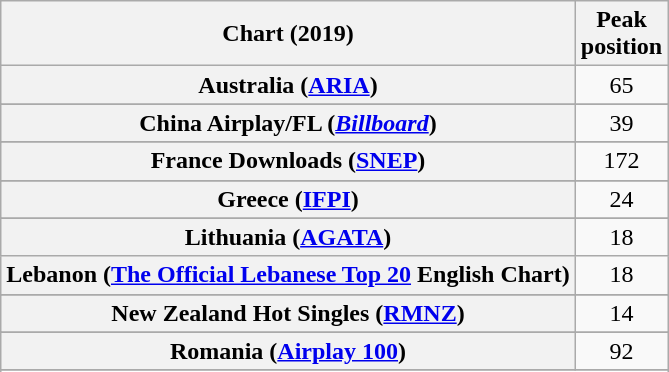<table class="wikitable sortable plainrowheaders" style="text-align:center">
<tr>
<th scope="col">Chart (2019)</th>
<th scope="col">Peak<br>position</th>
</tr>
<tr>
<th scope="row">Australia (<a href='#'>ARIA</a>)</th>
<td>65</td>
</tr>
<tr>
</tr>
<tr>
</tr>
<tr>
</tr>
<tr>
</tr>
<tr>
<th scope="row">China Airplay/FL (<em><a href='#'>Billboard</a></em>)</th>
<td>39</td>
</tr>
<tr>
</tr>
<tr>
</tr>
<tr>
<th scope="row">France Downloads (<a href='#'>SNEP</a>)</th>
<td>172</td>
</tr>
<tr>
</tr>
<tr>
<th scope="row">Greece (<a href='#'>IFPI</a>)</th>
<td>24</td>
</tr>
<tr>
</tr>
<tr>
</tr>
<tr>
<th scope="row">Lithuania (<a href='#'>AGATA</a>)</th>
<td>18</td>
</tr>
<tr>
<th scope="row">Lebanon (<a href='#'>The Official Lebanese Top 20</a> English Chart)</th>
<td>18</td>
</tr>
<tr>
</tr>
<tr>
</tr>
<tr>
<th scope="row">New Zealand Hot Singles (<a href='#'>RMNZ</a>)</th>
<td>14</td>
</tr>
<tr>
</tr>
<tr>
</tr>
<tr>
<th scope="row">Romania (<a href='#'>Airplay 100</a>)</th>
<td>92</td>
</tr>
<tr>
</tr>
<tr>
</tr>
<tr>
</tr>
<tr>
</tr>
<tr>
</tr>
<tr>
</tr>
<tr>
</tr>
<tr>
</tr>
<tr>
</tr>
</table>
